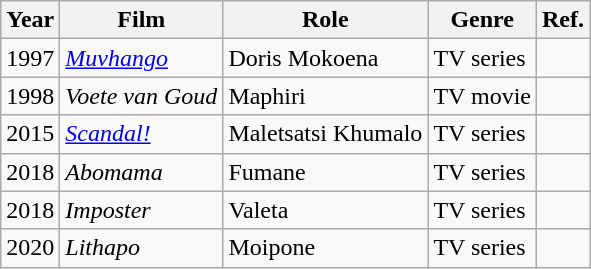<table class="wikitable">
<tr>
<th>Year</th>
<th>Film</th>
<th>Role</th>
<th>Genre</th>
<th>Ref.</th>
</tr>
<tr>
<td>1997</td>
<td><em><a href='#'>Muvhango</a></em></td>
<td>Doris Mokoena</td>
<td>TV series</td>
<td></td>
</tr>
<tr>
<td>1998</td>
<td><em>Voete van Goud</em></td>
<td>Maphiri</td>
<td>TV movie</td>
<td></td>
</tr>
<tr>
<td>2015</td>
<td><em><a href='#'>Scandal!</a></em></td>
<td>Maletsatsi Khumalo</td>
<td>TV series</td>
<td></td>
</tr>
<tr>
<td>2018</td>
<td><em>Abomama</em></td>
<td>Fumane</td>
<td>TV series</td>
<td></td>
</tr>
<tr>
<td>2018</td>
<td><em>Imposter</em></td>
<td>Valeta</td>
<td>TV series</td>
<td></td>
</tr>
<tr>
<td>2020</td>
<td><em>Lithapo</em></td>
<td>Moipone</td>
<td>TV series</td>
<td></td>
</tr>
</table>
